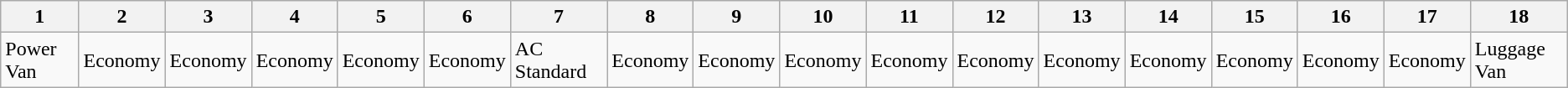<table class="wikitable">
<tr>
<th>1</th>
<th>2</th>
<th>3</th>
<th>4</th>
<th>5</th>
<th>6</th>
<th>7</th>
<th>8</th>
<th>9</th>
<th>10</th>
<th>11</th>
<th>12</th>
<th>13</th>
<th>14</th>
<th>15</th>
<th>16</th>
<th>17</th>
<th>18</th>
</tr>
<tr>
<td>Power Van</td>
<td>Economy</td>
<td>Economy</td>
<td>Economy</td>
<td>Economy</td>
<td>Economy</td>
<td>AC Standard</td>
<td>Economy</td>
<td>Economy</td>
<td>Economy</td>
<td>Economy</td>
<td>Economy</td>
<td>Economy</td>
<td>Economy</td>
<td>Economy</td>
<td>Economy</td>
<td>Economy</td>
<td>Luggage Van</td>
</tr>
</table>
